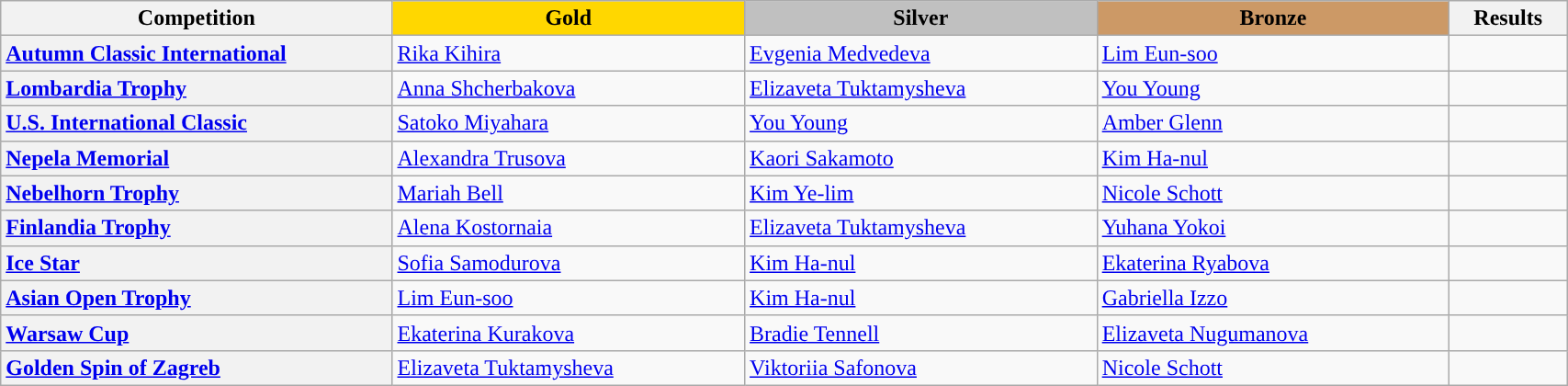<table class="wikitable unsortable" style="text-align:left; width:90%;">
<tr>
<th scope="col" style="text-align:center; width:25%;">Competition</th>
<td scope="col" style="text-align:center; width:22.5%; background:gold"><strong>Gold</strong></td>
<td scope="col" style="text-align:center; width:22.5%; background:silver"><strong>Silver</strong></td>
<td scope="col" style="text-align:center; width:22.5%; background:#c96"><strong>Bronze</strong></td>
<th scope="col" style="text-align:center; width:7.5%;">Results</th>
</tr>
<tr>
<th scope="row" style="text-align:left"> <a href='#'>Autumn Classic International</a></th>
<td> <a href='#'>Rika Kihira</a></td>
<td> <a href='#'>Evgenia Medvedeva</a></td>
<td> <a href='#'>Lim Eun-soo</a></td>
<td></td>
</tr>
<tr>
<th scope="row" style="text-align:left"> <a href='#'>Lombardia Trophy</a></th>
<td> <a href='#'>Anna Shcherbakova</a></td>
<td> <a href='#'>Elizaveta Tuktamysheva</a></td>
<td> <a href='#'>You Young</a></td>
<td></td>
</tr>
<tr>
<th scope="row" style="text-align:left"> <a href='#'>U.S. International Classic</a></th>
<td> <a href='#'>Satoko Miyahara</a></td>
<td> <a href='#'>You Young</a></td>
<td> <a href='#'>Amber Glenn</a></td>
<td></td>
</tr>
<tr>
<th scope="row" style="text-align:left"> <a href='#'>Nepela Memorial</a></th>
<td> <a href='#'>Alexandra Trusova</a></td>
<td> <a href='#'>Kaori Sakamoto</a></td>
<td> <a href='#'>Kim Ha-nul</a></td>
<td></td>
</tr>
<tr>
<th scope="row" style="text-align:left"> <a href='#'>Nebelhorn Trophy</a></th>
<td> <a href='#'>Mariah Bell</a></td>
<td> <a href='#'>Kim Ye-lim</a></td>
<td> <a href='#'>Nicole Schott</a></td>
<td></td>
</tr>
<tr>
<th scope="row" style="text-align:left"> <a href='#'>Finlandia Trophy</a></th>
<td> <a href='#'>Alena Kostornaia</a></td>
<td> <a href='#'>Elizaveta Tuktamysheva</a></td>
<td> <a href='#'>Yuhana Yokoi</a></td>
<td></td>
</tr>
<tr>
<th scope="row" style="text-align:left"> <a href='#'>Ice Star</a></th>
<td> <a href='#'>Sofia Samodurova</a></td>
<td> <a href='#'>Kim Ha-nul</a></td>
<td> <a href='#'>Ekaterina Ryabova</a></td>
<td></td>
</tr>
<tr>
<th scope="row" style="text-align:left"> <a href='#'>Asian Open Trophy</a></th>
<td> <a href='#'>Lim Eun-soo</a></td>
<td> <a href='#'>Kim Ha-nul</a></td>
<td> <a href='#'>Gabriella Izzo</a></td>
<td></td>
</tr>
<tr>
<th scope="row" style="text-align:left"> <a href='#'>Warsaw Cup</a></th>
<td> <a href='#'>Ekaterina Kurakova</a></td>
<td> <a href='#'>Bradie Tennell</a></td>
<td> <a href='#'>Elizaveta Nugumanova</a></td>
<td></td>
</tr>
<tr>
<th scope="row" style="text-align:left"> <a href='#'>Golden Spin of Zagreb</a></th>
<td> <a href='#'>Elizaveta Tuktamysheva</a></td>
<td> <a href='#'>Viktoriia Safonova</a></td>
<td> <a href='#'>Nicole Schott</a></td>
<td></td>
</tr>
</table>
